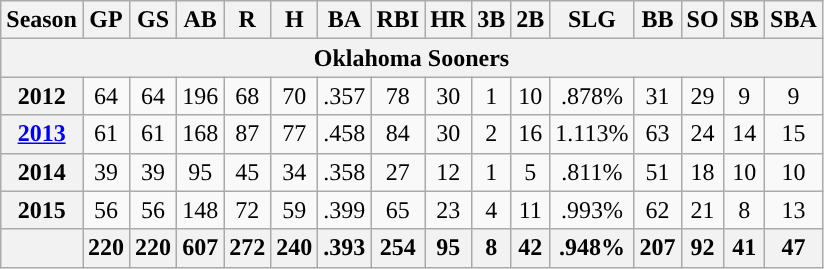<table class="wikitable" style="text-align:center;">
<tr>
<th>Season</th>
<th>GP</th>
<th>GS</th>
<th>AB</th>
<th>R</th>
<th>H</th>
<th>BA</th>
<th>RBI</th>
<th>HR</th>
<th>3B</th>
<th>2B</th>
<th>SLG</th>
<th>BB</th>
<th>SO</th>
<th>SB</th>
<th>SBA</th>
</tr>
<tr>
<th colspan="16">Oklahoma Sooners</th>
</tr>
<tr>
<th>2012</th>
<td>64</td>
<td>64</td>
<td>196</td>
<td>68</td>
<td>70</td>
<td>.357</td>
<td>78</td>
<td>30</td>
<td>1</td>
<td>10</td>
<td>.878%</td>
<td>31</td>
<td>29</td>
<td>9</td>
<td>9</td>
</tr>
<tr>
<th><a href='#'>2013</a></th>
<td>61</td>
<td>61</td>
<td>168</td>
<td>87</td>
<td>77</td>
<td>.458</td>
<td>84</td>
<td>30</td>
<td>2</td>
<td>16</td>
<td>1.113%</td>
<td>63</td>
<td>24</td>
<td>14</td>
<td>15</td>
</tr>
<tr>
<th>2014</th>
<td>39</td>
<td>39</td>
<td>95</td>
<td>45</td>
<td>34</td>
<td>.358</td>
<td>27</td>
<td>12</td>
<td>1</td>
<td>5</td>
<td>.811%</td>
<td>51</td>
<td>18</td>
<td>10</td>
<td>10</td>
</tr>
<tr>
<th>2015</th>
<td>56</td>
<td>56</td>
<td>148</td>
<td>72</td>
<td>59</td>
<td>.399</td>
<td>65</td>
<td>23</td>
<td>4</td>
<td>11</td>
<td>.993%</td>
<td>62</td>
<td>21</td>
<td>8</td>
<td>13</td>
</tr>
<tr>
<th></th>
<th>220</th>
<th>220</th>
<th>607</th>
<th>272</th>
<th>240</th>
<th>.393</th>
<th>254</th>
<th>95</th>
<th>8</th>
<th>42</th>
<th>.948%</th>
<th>207</th>
<th>92</th>
<th>41</th>
<th>47</th>
</tr>
</table>
